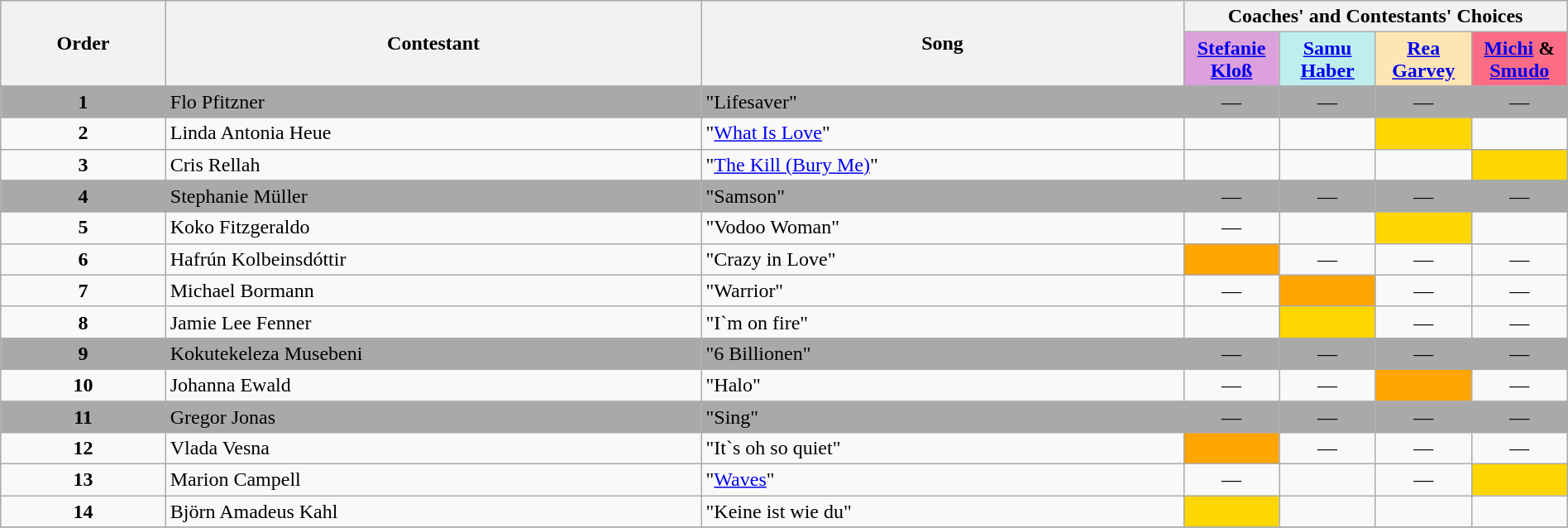<table class="wikitable" style="width:100%;">
<tr>
<th rowspan=2>Order</th>
<th rowspan=2>Contestant</th>
<th rowspan=2>Song</th>
<th colspan=4>Coaches' and Contestants' Choices</th>
</tr>
<tr>
<th style="background-color:#dca0dc" width="70"><a href='#'>Stefanie Kloß</a></th>
<th style="background-color:#bfeeee" width="70"><a href='#'>Samu Haber</a></th>
<th style="background-color:#ffe5b4" width="70"><a href='#'>Rea Garvey</a></th>
<th style="background-color:#FC6C85" width="70"><a href='#'>Michi</a> & <a href='#'>Smudo</a></th>
</tr>
<tr>
</tr>
<tr bgcolor=darkgrey>
<td align="center"><strong>1</strong></td>
<td>Flo Pfitzner</td>
<td>"Lifesaver"</td>
<td align="center">—</td>
<td align="center">—</td>
<td align="center">—</td>
<td align="center">—</td>
</tr>
<tr>
<td align="center"><strong>2</strong></td>
<td>Linda Antonia Heue</td>
<td>"<a href='#'>What Is Love</a>"</td>
<td style=";text-align:center;"></td>
<td style=";text-align:center;"></td>
<td style="background:gold;text-align:center;"></td>
<td style=";text-align:center;"></td>
</tr>
<tr>
<td align="center"><strong>3</strong></td>
<td>Cris Rellah</td>
<td>"<a href='#'>The Kill (Bury Me)</a>"</td>
<td style=";text-align:center;"></td>
<td style=";text-align:center;"></td>
<td style=";text-align:center;"></td>
<td style="background:gold;text-align:center;"></td>
</tr>
<tr>
</tr>
<tr bgcolor=darkgrey>
<td align="center"><strong>4</strong></td>
<td>Stephanie Müller</td>
<td>"Samson"</td>
<td align="center">—</td>
<td align="center">—</td>
<td align="center">—</td>
<td align="center">—</td>
</tr>
<tr>
<td align="center"><strong>5</strong></td>
<td>Koko Fitzgeraldo</td>
<td>"Vodoo Woman"</td>
<td align="center">—</td>
<td style=";text-align:center;"></td>
<td style="background:gold;text-align:center;"></td>
<td style=";text-align:center;"></td>
</tr>
<tr>
<td align="center"><strong>6</strong></td>
<td>Hafrún Kolbeinsdóttir</td>
<td>"Crazy in Love"</td>
<td style="background:orange;text-align:center;"></td>
<td align="center">—</td>
<td align="center">—</td>
<td align="center">—</td>
</tr>
<tr>
<td align="center"><strong>7</strong></td>
<td>Michael Bormann</td>
<td>"Warrior"</td>
<td align="center">—</td>
<td style="background:orange;text-align:center;"></td>
<td align="center">—</td>
<td align="center">—</td>
</tr>
<tr>
<td align="center"><strong>8</strong></td>
<td>Jamie Lee Fenner</td>
<td>"I`m on fire"</td>
<td style=";text-align:center;"></td>
<td style="background:gold;text-align:center;"></td>
<td align="center">—</td>
<td align="center">—</td>
</tr>
<tr>
</tr>
<tr bgcolor=darkgrey>
<td align="center"><strong>9</strong></td>
<td>Kokutekeleza Musebeni</td>
<td>"6 Billionen"</td>
<td align="center">—</td>
<td align="center">—</td>
<td align="center">—</td>
<td align="center">—</td>
</tr>
<tr>
<td align="center"><strong>10</strong></td>
<td>Johanna Ewald</td>
<td>"Halo"</td>
<td align="center">—</td>
<td align="center">—</td>
<td style="background:orange;text-align:center;"></td>
<td align="center">—</td>
</tr>
<tr>
</tr>
<tr bgcolor=darkgrey>
<td align="center"><strong>11</strong></td>
<td>Gregor Jonas</td>
<td>"Sing"</td>
<td align="center">—</td>
<td align="center">—</td>
<td align="center">—</td>
<td align="center">—</td>
</tr>
<tr>
<td align="center"><strong>12</strong></td>
<td>Vlada Vesna</td>
<td>"It`s oh so quiet"</td>
<td style="background:orange;text-align:center;"></td>
<td align="center">—</td>
<td align="center">—</td>
<td align="center">—</td>
</tr>
<tr>
<td align="center"><strong>13</strong></td>
<td>Marion Campell</td>
<td>"<a href='#'>Waves</a>"</td>
<td align="center">—</td>
<td style=";text-align:center;"></td>
<td align="center">—</td>
<td style="background:gold;text-align:center;"></td>
</tr>
<tr>
<td align="center"><strong>14</strong></td>
<td>Björn Amadeus Kahl</td>
<td>"Keine ist wie du"</td>
<td style="background:gold;text-align:center;"></td>
<td style=";text-align:center;"></td>
<td style=";text-align:center;"></td>
<td style=";text-align:center;"></td>
</tr>
<tr>
</tr>
</table>
